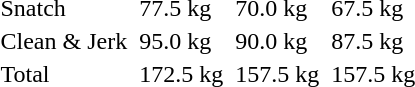<table>
<tr>
<td>Snatch</td>
<td></td>
<td>77.5 kg</td>
<td></td>
<td>70.0 kg</td>
<td></td>
<td>67.5 kg</td>
</tr>
<tr>
<td>Clean & Jerk</td>
<td></td>
<td>95.0 kg</td>
<td></td>
<td>90.0 kg</td>
<td></td>
<td>87.5 kg</td>
</tr>
<tr>
<td>Total</td>
<td></td>
<td>172.5 kg</td>
<td></td>
<td>157.5 kg</td>
<td></td>
<td>157.5 kg</td>
</tr>
</table>
